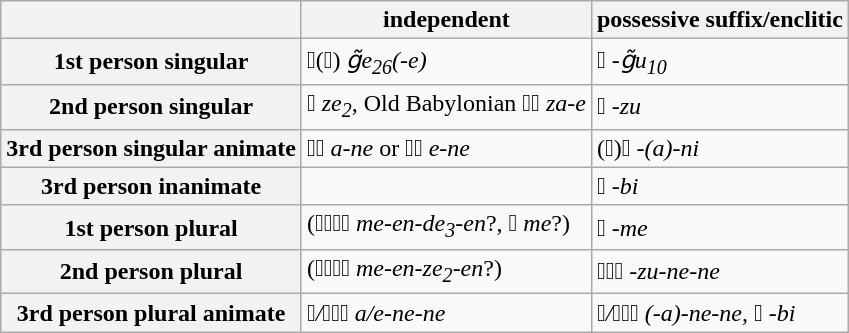<table class="wikitable">
<tr>
<th></th>
<th>independent</th>
<th>possessive suffix/enclitic</th>
</tr>
<tr>
<th>1st person singular</th>
<td><em>𒂷</em>(<em>𒂊</em>) <em>g̃e<sub>26</sub>(-e)</em></td>
<td><em>𒈬 -g̃u<sub>10</sub></em></td>
</tr>
<tr>
<th>2nd person singular</th>
<td><em>𒍢 ze<sub>2</sub></em>, Old Babylonian <em>𒍝𒂊 za-e</em></td>
<td><em>𒍪 -zu</em></td>
</tr>
<tr>
<th>3rd person singular animate</th>
<td><em>𒀀𒉈 a-ne</em> or <em>𒂊</em>𒉈 <em>e-ne</em></td>
<td>(𒀀)<em>𒉌 -(a)-ni</em></td>
</tr>
<tr>
<th>3rd person inanimate</th>
<td></td>
<td><em>𒁉 -bi</em></td>
</tr>
<tr>
<th>1st person plural</th>
<td>(𒈨𒂗𒉈𒂗 <em>me-en-de<sub>3</sub>-en</em>?, <em>𒈨 me</em>?)</td>
<td><em>𒈨 -me</em></td>
</tr>
<tr>
<th>2nd person plural</th>
<td>(𒈨𒂗𒍢𒂗 <em>me-en-ze<sub>2</sub>-en</em>?)</td>
<td><em>𒍪𒉈𒉈 -zu-ne-ne</em></td>
</tr>
<tr>
<th>3rd person plural animate</th>
<td><em>𒀀/𒂊𒉈𒉈 a/e-ne-ne</em></td>
<td><em>𒀀/𒂊𒉈𒉈 (-a)-ne-ne, 𒁉 -bi</em></td>
</tr>
</table>
